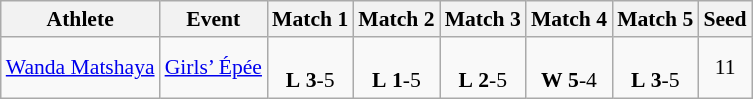<table class="wikitable" border="1" style="font-size:90%">
<tr>
<th>Athlete</th>
<th>Event</th>
<th>Match 1</th>
<th>Match 2</th>
<th>Match 3</th>
<th>Match 4</th>
<th>Match 5</th>
<th>Seed</th>
</tr>
<tr>
<td><a href='#'>Wanda Matshaya</a></td>
<td><a href='#'>Girls’ Épée</a></td>
<td align=center><br> <strong>L</strong> <strong>3</strong>-5</td>
<td align=center><br> <strong>L</strong> <strong>1</strong>-5</td>
<td align=center><br> <strong>L</strong> <strong>2</strong>-5</td>
<td align=center><br> <strong>W</strong> <strong>5</strong>-4</td>
<td align=center><br> <strong>L</strong> <strong>3</strong>-5</td>
<td align=center>11</td>
</tr>
</table>
